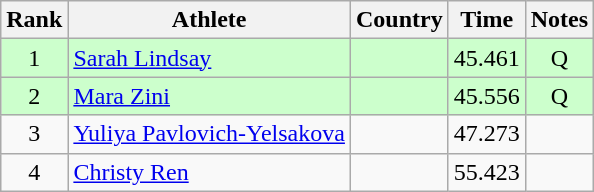<table class="wikitable sortable" style="text-align:center">
<tr>
<th>Rank</th>
<th>Athlete</th>
<th>Country</th>
<th>Time</th>
<th>Notes</th>
</tr>
<tr bgcolor=ccffcc>
<td>1</td>
<td align=left><a href='#'>Sarah Lindsay</a></td>
<td align=left></td>
<td>45.461</td>
<td>Q</td>
</tr>
<tr bgcolor=ccffcc>
<td>2</td>
<td align=left><a href='#'>Mara Zini</a></td>
<td align=left></td>
<td>45.556</td>
<td>Q</td>
</tr>
<tr>
<td>3</td>
<td align=left><a href='#'>Yuliya Pavlovich-Yelsakova</a></td>
<td align=left></td>
<td>47.273</td>
<td></td>
</tr>
<tr>
<td>4</td>
<td align=left><a href='#'>Christy Ren</a></td>
<td align=left></td>
<td>55.423</td>
<td></td>
</tr>
</table>
